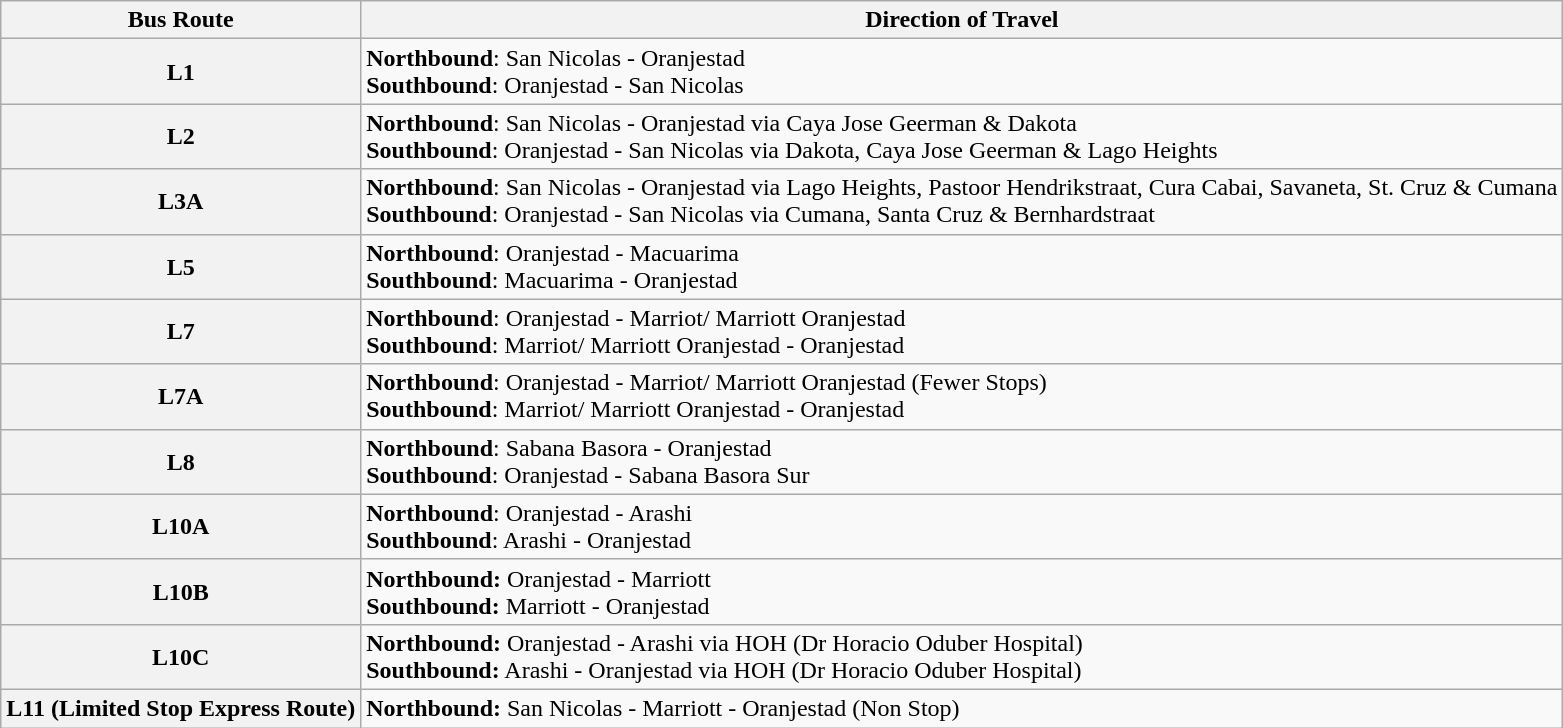<table class="wikitable">
<tr>
<th><strong>Bus Route</strong></th>
<th><strong>Direction of Travel</strong></th>
</tr>
<tr>
<th>L1</th>
<td><strong>Northbound</strong>: San Nicolas - Oranjestad<br><strong>Southbound</strong>: Oranjestad - San Nicolas</td>
</tr>
<tr>
<th>L2</th>
<td><strong>Northbound</strong>: San Nicolas - Oranjestad via Caya Jose Geerman & Dakota<br><strong>Southbound</strong>: Oranjestad - San Nicolas via Dakota, Caya Jose Geerman & Lago Heights</td>
</tr>
<tr>
<th>L3A</th>
<td><strong>Northbound</strong>: San Nicolas - Oranjestad via Lago Heights, Pastoor Hendrikstraat, Cura Cabai, Savaneta, St. Cruz & Cumana<br><strong>Southbound</strong>: Oranjestad - San Nicolas via Cumana, Santa Cruz & Bernhardstraat</td>
</tr>
<tr>
<th>L5</th>
<td><strong>Northbound</strong>: Oranjestad - Macuarima<br><strong>Southbound</strong>: Macuarima - Oranjestad</td>
</tr>
<tr>
<th>L7</th>
<td><strong>Northbound</strong>: Oranjestad - Marriot/ Marriott Oranjestad<br><strong>Southbound</strong>: Marriot/ Marriott Oranjestad - Oranjestad</td>
</tr>
<tr>
<th>L7A</th>
<td><strong>Northbound</strong>: Oranjestad - Marriot/ Marriott Oranjestad (Fewer Stops)<br><strong>Southbound</strong>: Marriot/ Marriott Oranjestad - Oranjestad</td>
</tr>
<tr>
<th>L8</th>
<td><strong>Northbound</strong>: Sabana Basora - Oranjestad<br><strong>Southbound</strong>: Oranjestad - Sabana Basora Sur</td>
</tr>
<tr>
<th>L10A</th>
<td><strong>Northbound</strong>: Oranjestad - Arashi<br><strong>Southbound</strong>: Arashi - Oranjestad</td>
</tr>
<tr>
<th>L10B</th>
<td><strong>Northbound:</strong> Oranjestad - Marriott<br><strong>Southbound:</strong> Marriott - Oranjestad</td>
</tr>
<tr>
<th>L10C</th>
<td><strong>Northbound:</strong> Oranjestad - Arashi via HOH (Dr Horacio Oduber Hospital)<br><strong>Southbound:</strong> Arashi - Oranjestad via HOH (Dr Horacio Oduber Hospital)</td>
</tr>
<tr>
<th>L11 (Limited Stop Express Route)</th>
<td><strong>Northbound:</strong> San Nicolas - Marriott - Oranjestad (Non Stop)</td>
</tr>
</table>
